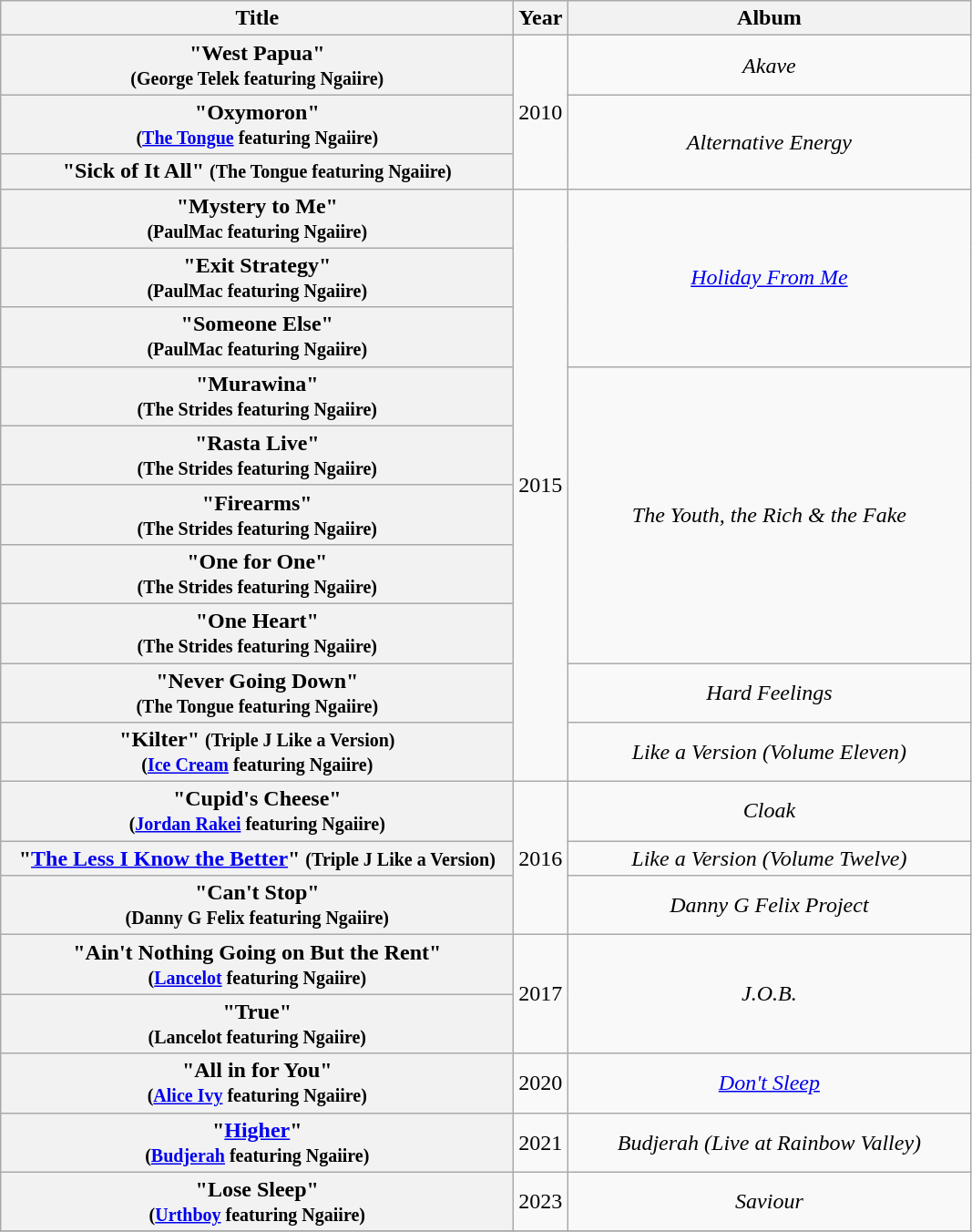<table class="wikitable plainrowheaders" style="text-align:center;" border="1">
<tr>
<th scope="col" style="width:23em;">Title</th>
<th scope="col" style="width:1em;">Year</th>
<th scope="col" style="width:18em;">Album</th>
</tr>
<tr>
<th scope="row">"West Papua" <br><small>(George Telek featuring Ngaiire)</small></th>
<td rowspan="3">2010</td>
<td><em>Akave</em></td>
</tr>
<tr>
<th scope="row">"Oxymoron" <br><small>(<a href='#'>The Tongue</a> featuring Ngaiire)</small></th>
<td rowspan="2"><em>Alternative Energy</em></td>
</tr>
<tr>
<th scope="row">"Sick of It All" <small>(The Tongue featuring Ngaiire)</small></th>
</tr>
<tr>
<th scope="row">"Mystery to Me" <br><small>(PaulMac featuring Ngaiire)</small></th>
<td rowspan="10">2015</td>
<td rowspan="3"><em><a href='#'>Holiday From Me</a></em></td>
</tr>
<tr>
<th scope="row">"Exit Strategy" <br><small>(PaulMac featuring Ngaiire)</small></th>
</tr>
<tr>
<th scope="row">"Someone Else" <br><small>(PaulMac featuring Ngaiire)</small></th>
</tr>
<tr>
<th scope="row">"Murawina" <br><small>(The Strides featuring Ngaiire)</small></th>
<td rowspan="5"><em>The Youth, the Rich & the Fake</em></td>
</tr>
<tr>
<th scope="row">"Rasta Live" <br><small>(The Strides featuring Ngaiire)</small></th>
</tr>
<tr>
<th scope="row">"Firearms" <br><small>(The Strides featuring Ngaiire)</small></th>
</tr>
<tr>
<th scope="row">"One for One" <br><small>(The Strides featuring Ngaiire)</small></th>
</tr>
<tr>
<th scope="row">"One Heart" <br><small>(The Strides featuring Ngaiire)</small></th>
</tr>
<tr>
<th scope="row">"Never Going Down" <br><small>(The Tongue featuring Ngaiire)</small></th>
<td><em>Hard Feelings</em></td>
</tr>
<tr>
<th scope="row">"Kilter" <small>(Triple J Like a Version)<br>(<a href='#'>Ice Cream</a> featuring Ngaiire)</small></th>
<td><em>Like a Version (Volume Eleven)</em></td>
</tr>
<tr>
<th scope="row">"Cupid's Cheese" <br><small>(<a href='#'>Jordan Rakei</a> featuring Ngaiire)</small></th>
<td rowspan="3">2016</td>
<td><em>Cloak</em></td>
</tr>
<tr>
<th scope="row">"<a href='#'>The Less I Know the Better</a>" <small>(Triple J Like a Version)</small></th>
<td><em>Like a Version (Volume Twelve)</em></td>
</tr>
<tr>
<th scope="row">"Can't Stop" <br><small>(Danny G Felix featuring Ngaiire)</small></th>
<td><em>Danny G Felix Project</em></td>
</tr>
<tr>
<th scope="row">"Ain't Nothing Going on But the Rent" <br><small>(<a href='#'>Lancelot</a> featuring Ngaiire)</small></th>
<td rowspan="2">2017</td>
<td rowspan="2"><em>J.O.B.</em></td>
</tr>
<tr>
<th scope="row">"True" <br><small>(Lancelot featuring Ngaiire)</small></th>
</tr>
<tr>
<th scope="row">"All in for You" <br><small>(<a href='#'>Alice Ivy</a> featuring Ngaiire)</small></th>
<td>2020</td>
<td><em><a href='#'>Don't Sleep</a></em></td>
</tr>
<tr>
<th scope="row">"<a href='#'>Higher</a>" <br><small>(<a href='#'>Budjerah</a> featuring Ngaiire)</small></th>
<td>2021</td>
<td><em>Budjerah (Live at Rainbow Valley)</em></td>
</tr>
<tr>
<th scope="row">"Lose Sleep" <br><small>(<a href='#'>Urthboy</a> featuring Ngaiire)</small></th>
<td>2023</td>
<td><em>Saviour</em></td>
</tr>
<tr>
</tr>
</table>
